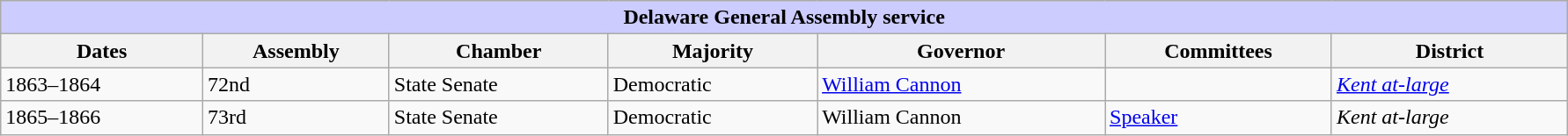<table class=wikitable style="width: 94%" style="text-align: center;" align="center">
<tr bgcolor=#cccccc>
<th colspan=7 style="background: #ccccff;">Delaware General Assembly service</th>
</tr>
<tr>
<th><strong>Dates</strong></th>
<th><strong>Assembly</strong></th>
<th><strong>Chamber</strong></th>
<th><strong>Majority</strong></th>
<th><strong>Governor</strong></th>
<th><strong>Committees</strong></th>
<th><strong>District</strong></th>
</tr>
<tr>
<td>1863–1864</td>
<td>72nd</td>
<td>State Senate</td>
<td>Democratic</td>
<td><a href='#'>William Cannon</a></td>
<td></td>
<td><a href='#'><em>Kent at-large</em></a></td>
</tr>
<tr>
<td>1865–1866</td>
<td>73rd</td>
<td>State Senate</td>
<td>Democratic</td>
<td>William Cannon</td>
<td><a href='#'>Speaker</a></td>
<td><em>Kent at-large</em></td>
</tr>
</table>
